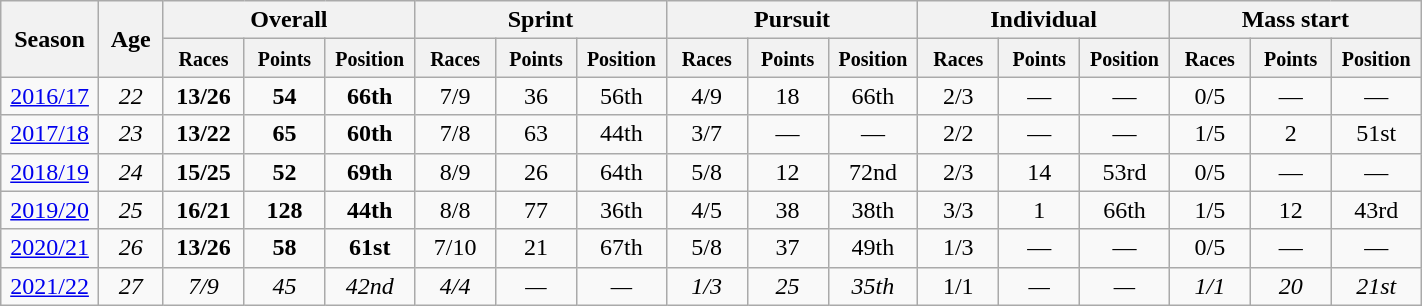<table class="wikitable" style="text-align:center;" width="75%">
<tr class="hintergrundfarbe5">
<th rowspan="2" style="width:4%;">Season</th>
<th rowspan="2" style="width:4%;">Age</th>
<th colspan="3">Overall</th>
<th colspan="3">Sprint</th>
<th colspan="3">Pursuit</th>
<th colspan="3">Individual</th>
<th colspan="3">Mass start</th>
</tr>
<tr class="hintergrundfarbe5">
<th style="width:5%;"><small>Races</small></th>
<th style="width:5%;"><small>Points</small></th>
<th style="width:5%;"><small>Position</small></th>
<th style="width:5%;"><small>Races</small></th>
<th style="width:5%;"><small>Points</small></th>
<th style="width:5%;"><small>Position</small></th>
<th style="width:5%;"><small>Races</small></th>
<th style="width:5%;"><small>Points</small></th>
<th style="width:5%;"><small>Position</small></th>
<th style="width:5%;"><small>Races</small></th>
<th style="width:5%;"><small>Points</small></th>
<th style="width:5%;"><small>Position</small></th>
<th style="width:5%;"><small>Races</small></th>
<th style="width:5%;"><small>Points</small></th>
<th style="width:5%;"><small>Position</small></th>
</tr>
<tr>
<td><a href='#'>2016/17</a></td>
<td><em>22</em></td>
<td><strong>13/26</strong></td>
<td><strong>54</strong></td>
<td><strong>66th</strong></td>
<td>7/9</td>
<td>36</td>
<td>56th</td>
<td>4/9</td>
<td>18</td>
<td>66th</td>
<td>2/3</td>
<td>—</td>
<td>—</td>
<td>0/5</td>
<td>—</td>
<td>—</td>
</tr>
<tr>
<td><a href='#'>2017/18</a></td>
<td><em>23</em></td>
<td><strong>13/22</strong></td>
<td><strong>65</strong></td>
<td><strong>60th</strong></td>
<td>7/8</td>
<td>63</td>
<td>44th</td>
<td>3/7</td>
<td>—</td>
<td>—</td>
<td>2/2</td>
<td>—</td>
<td>—</td>
<td>1/5</td>
<td>2</td>
<td>51st</td>
</tr>
<tr>
<td><a href='#'>2018/19</a></td>
<td><em>24</em></td>
<td><strong>15/25</strong></td>
<td><strong>52</strong></td>
<td><strong>69th</strong></td>
<td>8/9</td>
<td>26</td>
<td>64th</td>
<td>5/8</td>
<td>12</td>
<td>72nd</td>
<td>2/3</td>
<td>14</td>
<td>53rd</td>
<td>0/5</td>
<td>—</td>
<td>—</td>
</tr>
<tr>
<td><a href='#'>2019/20</a></td>
<td><em>25</em></td>
<td><strong>16/21</strong></td>
<td><strong>128</strong></td>
<td><strong>44th</strong></td>
<td>8/8</td>
<td>77</td>
<td>36th</td>
<td>4/5</td>
<td>38</td>
<td>38th</td>
<td>3/3</td>
<td>1</td>
<td>66th</td>
<td>1/5</td>
<td>12</td>
<td>43rd</td>
</tr>
<tr>
<td><a href='#'>2020/21</a></td>
<td><em>26</em></td>
<td><strong>13/26</strong></td>
<td><strong>58</strong></td>
<td><strong>61st</strong></td>
<td>7/10</td>
<td>21</td>
<td>67th</td>
<td>5/8</td>
<td>37</td>
<td>49th</td>
<td>1/3</td>
<td>—</td>
<td>—</td>
<td>0/5</td>
<td>—</td>
<td>—</td>
</tr>
<tr>
<td><a href='#'>2021/22</a></td>
<td><em>27</em></td>
<td><em>7/9</em></td>
<td><em>45</em></td>
<td><em>42nd</em></td>
<td><em>4/4</em></td>
<td><em>—</em></td>
<td><em>—</em></td>
<td><em>1/3</em></td>
<td><em>25</em></td>
<td><em>35th</em></td>
<td>1/1</td>
<td><em>—</em></td>
<td><em>—</em></td>
<td><em>1/1</em></td>
<td><em>20</em></td>
<td><em>21st</em></td>
</tr>
</table>
